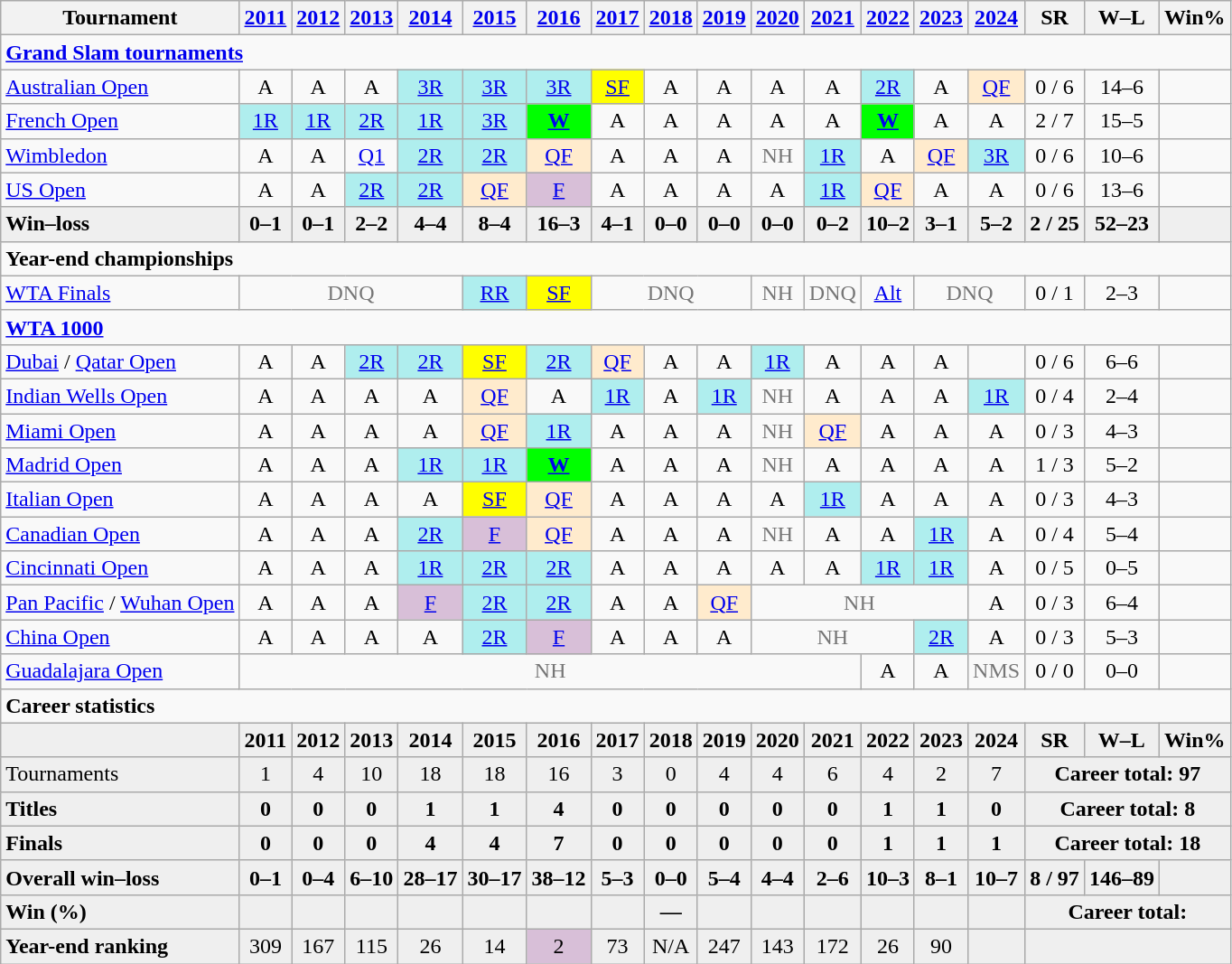<table class=wikitable style=text-align:center>
<tr>
<th>Tournament</th>
<th><a href='#'>2011</a></th>
<th><a href='#'>2012</a></th>
<th><a href='#'>2013</a></th>
<th><a href='#'>2014</a></th>
<th><a href='#'>2015</a></th>
<th><a href='#'>2016</a></th>
<th><a href='#'>2017</a></th>
<th><a href='#'>2018</a></th>
<th><a href='#'>2019</a></th>
<th><a href='#'>2020</a></th>
<th><a href='#'>2021</a></th>
<th><a href='#'>2022</a></th>
<th><a href='#'>2023</a></th>
<th><a href='#'>2024</a></th>
<th>SR</th>
<th>W–L</th>
<th>Win%</th>
</tr>
<tr>
<td colspan="18" style="text-align:left"><strong><a href='#'>Grand Slam tournaments</a></strong></td>
</tr>
<tr>
<td align=left><a href='#'>Australian Open</a></td>
<td>A</td>
<td>A</td>
<td>A</td>
<td bgcolor=afeeee><a href='#'>3R</a></td>
<td bgcolor=afeeee><a href='#'>3R</a></td>
<td bgcolor=afeeee><a href='#'>3R</a></td>
<td bgcolor=yellow><a href='#'>SF</a></td>
<td>A</td>
<td>A</td>
<td>A</td>
<td>A</td>
<td bgcolor=afeeee><a href='#'>2R</a></td>
<td>A</td>
<td bgcolor=ffebcd><a href='#'>QF</a></td>
<td>0 / 6</td>
<td>14–6</td>
<td></td>
</tr>
<tr>
<td align=left><a href='#'>French Open</a></td>
<td bgcolor=afeeee><a href='#'>1R</a></td>
<td bgcolor=afeeee><a href='#'>1R</a></td>
<td bgcolor=afeeee><a href='#'>2R</a></td>
<td bgcolor=afeeee><a href='#'>1R</a></td>
<td bgcolor=afeeee><a href='#'>3R</a></td>
<td bgcolor=lime><strong><a href='#'>W</a></strong></td>
<td>A</td>
<td>A</td>
<td>A</td>
<td>A</td>
<td>A</td>
<td bgcolor=lime><strong><a href='#'>W</a></strong></td>
<td>A</td>
<td>A</td>
<td>2 / 7</td>
<td>15–5</td>
<td></td>
</tr>
<tr>
<td align=left><a href='#'>Wimbledon</a></td>
<td>A</td>
<td>A</td>
<td><a href='#'>Q1</a></td>
<td bgcolor=afeeee><a href='#'>2R</a></td>
<td bgcolor=afeeee><a href='#'>2R</a></td>
<td bgcolor=ffebcd><a href='#'>QF</a></td>
<td>A</td>
<td>A</td>
<td>A</td>
<td style=color:#767676>NH</td>
<td bgcolor=afeeee><a href='#'>1R</a></td>
<td>A</td>
<td bgcolor=ffebcd><a href='#'>QF</a></td>
<td bgcolor=afeeee><a href='#'>3R</a></td>
<td>0 / 6</td>
<td>10–6</td>
<td></td>
</tr>
<tr>
<td align=left><a href='#'>US Open</a></td>
<td>A</td>
<td>A</td>
<td bgcolor=afeeee><a href='#'>2R</a></td>
<td bgcolor=afeeee><a href='#'>2R</a></td>
<td bgcolor=ffebcd><a href='#'>QF</a></td>
<td bgcolor=thistle><a href='#'>F</a></td>
<td>A</td>
<td>A</td>
<td>A</td>
<td>A</td>
<td bgcolor=afeeee><a href='#'>1R</a></td>
<td bgcolor=ffebcd><a href='#'>QF</a></td>
<td>A</td>
<td>A</td>
<td>0 / 6</td>
<td>13–6</td>
<td></td>
</tr>
<tr style=font-weight:bold;background:#efefef>
<td style=text-align:left>Win–loss</td>
<td>0–1</td>
<td>0–1</td>
<td>2–2</td>
<td>4–4</td>
<td>8–4</td>
<td>16–3</td>
<td>4–1</td>
<td>0–0</td>
<td>0–0</td>
<td>0–0</td>
<td>0–2</td>
<td>10–2</td>
<td>3–1</td>
<td>5–2</td>
<td>2 / 25</td>
<td>52–23</td>
<td></td>
</tr>
<tr>
<td colspan="18" align="left"><strong>Year-end championships</strong></td>
</tr>
<tr>
<td align=left><a href='#'>WTA Finals</a></td>
<td colspan=4 style=color:#767676>DNQ</td>
<td bgcolor=afeeee><a href='#'>RR</a></td>
<td bgcolor=yellow><a href='#'>SF</a></td>
<td colspan=3 style=color:#767676>DNQ</td>
<td style=color:#767676>NH</td>
<td style=color:#767676>DNQ</td>
<td><a href='#'>Alt</a></td>
<td colspan=2 style=color:#767676>DNQ</td>
<td>0 / 1</td>
<td>2–3</td>
<td></td>
</tr>
<tr>
<td colspan="18" align="left"><strong><a href='#'>WTA 1000</a></strong></td>
</tr>
<tr>
<td align=left><a href='#'>Dubai</a> / <a href='#'>Qatar Open</a></td>
<td>A</td>
<td>A</td>
<td bgcolor=afeeee><a href='#'>2R</a></td>
<td bgcolor=afeeee><a href='#'>2R</a></td>
<td bgcolor=yellow><a href='#'>SF</a></td>
<td bgcolor=afeeee><a href='#'>2R</a></td>
<td bgcolor=ffebcd><a href='#'>QF</a></td>
<td>A</td>
<td>A</td>
<td bgcolor=afeeee><a href='#'>1R</a></td>
<td>A</td>
<td>A</td>
<td>A</td>
<td></td>
<td>0 / 6</td>
<td>6–6</td>
<td></td>
</tr>
<tr>
<td align=left><a href='#'>Indian Wells Open</a></td>
<td>A</td>
<td>A</td>
<td>A</td>
<td>A</td>
<td bgcolor=ffebcd><a href='#'>QF</a></td>
<td>A</td>
<td bgcolor=afeeee><a href='#'>1R</a></td>
<td>A</td>
<td bgcolor=afeeee><a href='#'>1R</a></td>
<td style=color:#767676>NH</td>
<td>A</td>
<td>A</td>
<td>A</td>
<td bgcolor=afeeee><a href='#'>1R</a></td>
<td>0 / 4</td>
<td>2–4</td>
<td></td>
</tr>
<tr>
<td align=left><a href='#'>Miami Open</a></td>
<td>A</td>
<td>A</td>
<td>A</td>
<td>A</td>
<td bgcolor=ffebcd><a href='#'>QF</a></td>
<td bgcolor=afeeee><a href='#'>1R</a></td>
<td>A</td>
<td>A</td>
<td>A</td>
<td style=color:#767676>NH</td>
<td bgcolor=ffebcd><a href='#'>QF</a></td>
<td>A</td>
<td>A</td>
<td>A</td>
<td>0 / 3</td>
<td>4–3</td>
<td></td>
</tr>
<tr>
<td align=left><a href='#'>Madrid Open</a></td>
<td>A</td>
<td>A</td>
<td>A</td>
<td bgcolor=afeeee><a href='#'>1R</a></td>
<td bgcolor=afeeee><a href='#'>1R</a></td>
<td bgcolor=lime><strong><a href='#'>W</a></strong></td>
<td>A</td>
<td>A</td>
<td>A</td>
<td style=color:#767676>NH</td>
<td>A</td>
<td>A</td>
<td>A</td>
<td>A</td>
<td>1 / 3</td>
<td>5–2</td>
<td></td>
</tr>
<tr>
<td align=left><a href='#'>Italian Open</a></td>
<td>A</td>
<td>A</td>
<td>A</td>
<td>A</td>
<td bgcolor=yellow><a href='#'>SF</a></td>
<td bgcolor=ffebcd><a href='#'>QF</a></td>
<td>A</td>
<td>A</td>
<td>A</td>
<td>A</td>
<td bgcolor=afeeee><a href='#'>1R</a></td>
<td>A</td>
<td>A</td>
<td>A</td>
<td>0 / 3</td>
<td>4–3</td>
<td></td>
</tr>
<tr>
<td align=left><a href='#'>Canadian Open</a></td>
<td>A</td>
<td>A</td>
<td>A</td>
<td bgcolor=afeeee><a href='#'>2R</a></td>
<td bgcolor=thistle><a href='#'>F</a></td>
<td bgcolor=ffebcd><a href='#'>QF</a></td>
<td>A</td>
<td>A</td>
<td>A</td>
<td style=color:#767676>NH</td>
<td>A</td>
<td>A</td>
<td bgcolor=afeeee><a href='#'>1R</a></td>
<td>A</td>
<td>0 / 4</td>
<td>5–4</td>
<td></td>
</tr>
<tr>
<td align=left><a href='#'>Cincinnati Open</a></td>
<td>A</td>
<td>A</td>
<td>A</td>
<td bgcolor=afeeee><a href='#'>1R</a></td>
<td bgcolor=afeeee><a href='#'>2R</a></td>
<td bgcolor=afeeee><a href='#'>2R</a></td>
<td>A</td>
<td>A</td>
<td>A</td>
<td>A</td>
<td>A</td>
<td bgcolor=afeeee><a href='#'>1R</a></td>
<td bgcolor=afeeee><a href='#'>1R</a></td>
<td>A</td>
<td>0 / 5</td>
<td>0–5</td>
<td></td>
</tr>
<tr>
<td align=left><a href='#'>Pan Pacific</a> / <a href='#'>Wuhan Open</a></td>
<td>A</td>
<td>A</td>
<td>A</td>
<td bgcolor=thistle><a href='#'>F</a></td>
<td bgcolor=afeeee><a href='#'>2R</a></td>
<td bgcolor=afeeee><a href='#'>2R</a></td>
<td>A</td>
<td>A</td>
<td bgcolor=ffebcd><a href='#'>QF</a></td>
<td colspan="4" style="color:#767676">NH</td>
<td>A</td>
<td>0 / 3</td>
<td>6–4</td>
<td></td>
</tr>
<tr>
<td align=left><a href='#'>China Open</a></td>
<td>A</td>
<td>A</td>
<td>A</td>
<td>A</td>
<td bgcolor=afeeee><a href='#'>2R</a></td>
<td bgcolor=thistle><a href='#'>F</a></td>
<td>A</td>
<td>A</td>
<td>A</td>
<td colspan="3" style="color:#767676">NH</td>
<td bgcolor=afeeee><a href='#'>2R</a></td>
<td>A</td>
<td>0 / 3</td>
<td>5–3</td>
<td></td>
</tr>
<tr>
<td align=left><a href='#'>Guadalajara Open</a></td>
<td colspan="11" style="color:#767676">NH</td>
<td>A</td>
<td>A</td>
<td style="color:#767676">NMS</td>
<td>0 / 0</td>
<td>0–0</td>
<td></td>
</tr>
<tr>
<td colspan="18" align="left"><strong>Career statistics</strong></td>
</tr>
<tr style=font-weight:bold;background:#efefef>
<td></td>
<td>2011</td>
<td>2012</td>
<td>2013</td>
<td>2014</td>
<td>2015</td>
<td>2016</td>
<td>2017</td>
<td>2018</td>
<td>2019</td>
<td>2020</td>
<td>2021</td>
<td>2022</td>
<td>2023</td>
<td>2024</td>
<td>SR</td>
<td>W–L</td>
<td>Win%</td>
</tr>
<tr bgcolor=efefef>
<td align=left>Tournaments</td>
<td>1</td>
<td>4</td>
<td>10</td>
<td>18</td>
<td>18</td>
<td>16</td>
<td>3</td>
<td>0</td>
<td>4</td>
<td>4</td>
<td>6</td>
<td>4</td>
<td>2</td>
<td>7</td>
<td colspan=3><strong>Career total: 97</strong></td>
</tr>
<tr style=font-weight:bold;background:#efefef>
<td align=left>Titles</td>
<td>0</td>
<td>0</td>
<td>0</td>
<td>1</td>
<td>1</td>
<td>4</td>
<td>0</td>
<td>0</td>
<td>0</td>
<td>0</td>
<td>0</td>
<td>1</td>
<td>1</td>
<td>0</td>
<td colspan=3>Career total: 8</td>
</tr>
<tr style=font-weight:bold;background:#efefef>
<td align=left>Finals</td>
<td>0</td>
<td>0</td>
<td>0</td>
<td>4</td>
<td>4</td>
<td>7</td>
<td>0</td>
<td>0</td>
<td>0</td>
<td>0</td>
<td>0</td>
<td>1</td>
<td>1</td>
<td>1</td>
<td colspan=3>Career total: 18</td>
</tr>
<tr style=font-weight:bold;background:#efefef>
<td style=text-align:left>Overall win–loss</td>
<td>0–1</td>
<td>0–4</td>
<td>6–10</td>
<td>28–17</td>
<td>30–17</td>
<td>38–12</td>
<td>5–3</td>
<td>0–0</td>
<td>5–4</td>
<td>4–4</td>
<td>2–6</td>
<td>10–3</td>
<td>8–1</td>
<td>10–7</td>
<td>8 / 97</td>
<td>146–89</td>
<td></td>
</tr>
<tr style=font-weight:bold;background:#efefef>
<td style=text-align:left>Win (%)</td>
<td></td>
<td></td>
<td></td>
<td></td>
<td></td>
<td></td>
<td></td>
<td>—</td>
<td></td>
<td></td>
<td></td>
<td></td>
<td></td>
<td></td>
<td colspan=3>Career total: </td>
</tr>
<tr bgcolor=efefef>
<td align=left><strong>Year-end ranking</strong></td>
<td>309</td>
<td>167</td>
<td>115</td>
<td>26</td>
<td>14</td>
<td bgcolor=thistle>2</td>
<td>73</td>
<td>N/A</td>
<td>247</td>
<td>143</td>
<td>172</td>
<td>26</td>
<td>90</td>
<td></td>
<td colspan=3></td>
</tr>
</table>
